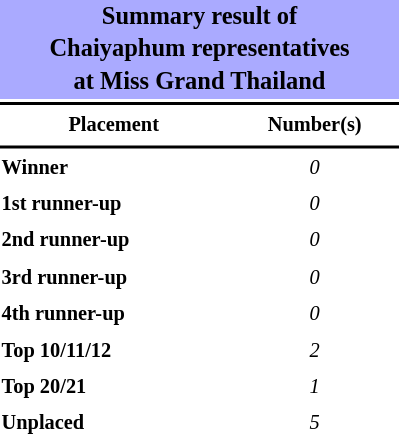<table style="width: 270px; font-size:85%; line-height:1.5em;">
<tr>
<th colspan="2" align="center" style="background:#AAF;"><big>Summary result of<br>Chaiyaphum representatives<br>at Miss Grand Thailand</big></th>
</tr>
<tr>
<td colspan="2" style="background:black"></td>
</tr>
<tr>
<th scope="col">Placement</th>
<th scope="col">Number(s)</th>
</tr>
<tr>
<td colspan="2" style="background:black"></td>
</tr>
<tr>
<td align="left"><strong>Winner</strong></td>
<td align="center"><em>0</em></td>
</tr>
<tr>
<td align="left"><strong>1st runner-up</strong></td>
<td align="center"><em>0</em></td>
</tr>
<tr>
<td align="left"><strong>2nd runner-up</strong></td>
<td align="center"><em>0</em></td>
</tr>
<tr>
<td align="left"><strong>3rd runner-up</strong></td>
<td align="center"><em>0</em></td>
</tr>
<tr>
<td align="left"><strong>4th runner-up</strong></td>
<td align="center"><em>0</em></td>
</tr>
<tr>
<td align="left"><strong>Top 10/11/12</strong></td>
<td align="center"><em>2</em></td>
</tr>
<tr>
<td align="left"><strong>Top 20/21</strong></td>
<td align="center"><em>1</em></td>
</tr>
<tr>
<td align="left"><strong>Unplaced</strong></td>
<td align="center"><em>5</em></td>
</tr>
</table>
